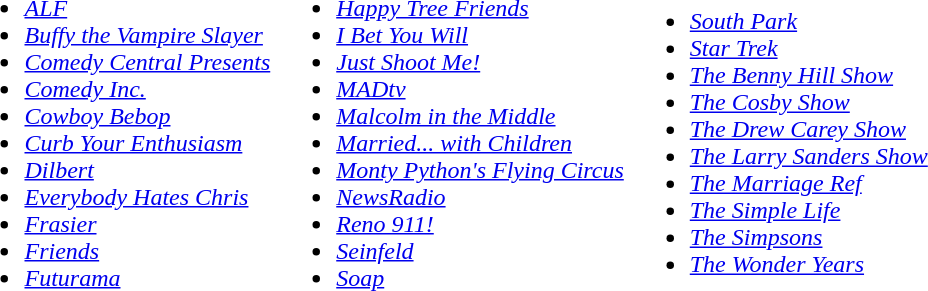<table>
<tr>
<td><br><ul><li><em><a href='#'>ALF</a></em></li><li><em><a href='#'>Buffy the Vampire Slayer</a></em></li><li><em><a href='#'>Comedy Central Presents</a></em></li><li><em><a href='#'>Comedy Inc.</a></em></li><li><em><a href='#'>Cowboy Bebop</a></em></li><li><em><a href='#'>Curb Your Enthusiasm</a></em></li><li><em><a href='#'>Dilbert</a></em></li><li><em><a href='#'>Everybody Hates Chris</a></em></li><li><em><a href='#'>Frasier</a></em></li><li><em><a href='#'>Friends</a></em></li><li><em><a href='#'>Futurama</a></em></li></ul></td>
<td><br><ul><li><em><a href='#'>Happy Tree Friends</a></em></li><li><em><a href='#'>I Bet You Will</a></em></li><li><em><a href='#'>Just Shoot Me!</a></em></li><li><em><a href='#'>MADtv</a></em></li><li><em><a href='#'>Malcolm in the Middle</a></em></li><li><em><a href='#'>Married... with Children</a></em></li><li><em><a href='#'>Monty Python's Flying Circus</a></em></li><li><em><a href='#'>NewsRadio</a></em></li><li><em><a href='#'>Reno 911!</a></em></li><li><em><a href='#'>Seinfeld</a></em></li><li><a href='#'><em>Soap</em></a></li></ul></td>
<td><br><ul><li><em><a href='#'>South Park</a></em></li><li><em><a href='#'>Star Trek</a></em></li><li><em><a href='#'>The Benny Hill Show</a></em></li><li><em><a href='#'>The Cosby Show</a></em></li><li><em><a href='#'>The Drew Carey Show</a></em></li><li><em><a href='#'>The Larry Sanders Show</a></em></li><li><em><a href='#'>The Marriage Ref</a></em></li><li><em><a href='#'>The Simple Life</a></em></li><li><em><a href='#'>The Simpsons</a></em></li><li><em><a href='#'>The Wonder Years</a></em></li></ul></td>
</tr>
</table>
